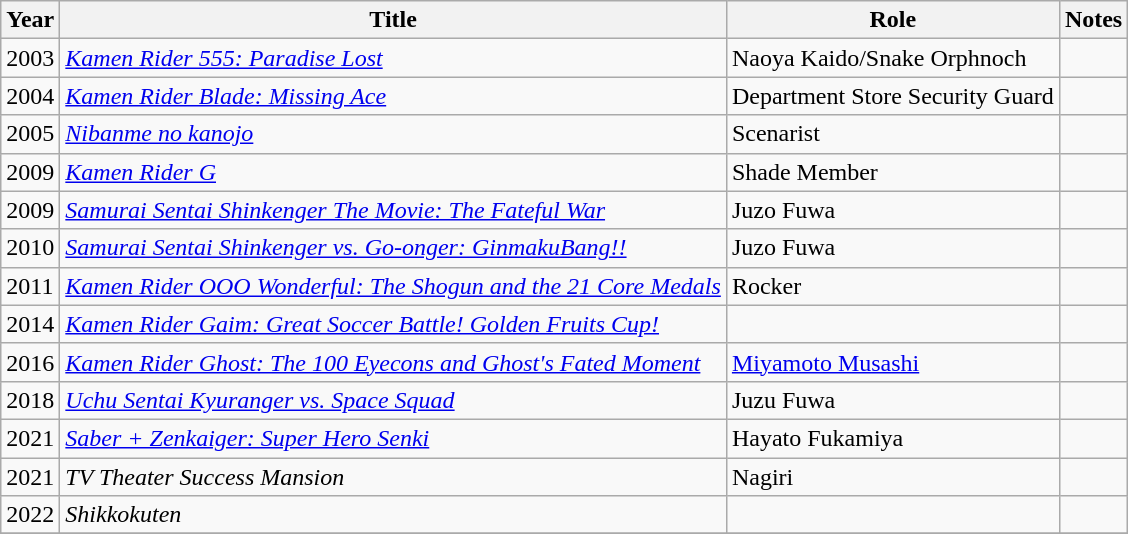<table class="wikitable">
<tr>
<th>Year</th>
<th>Title</th>
<th>Role</th>
<th>Notes</th>
</tr>
<tr>
<td>2003</td>
<td><em><a href='#'>Kamen Rider 555: Paradise Lost</a></em></td>
<td>Naoya Kaido/Snake Orphnoch</td>
<td></td>
</tr>
<tr>
<td>2004</td>
<td><em><a href='#'>Kamen Rider Blade: Missing Ace</a></em></td>
<td>Department Store Security Guard</td>
<td></td>
</tr>
<tr>
<td>2005</td>
<td><em><a href='#'>Nibanme no kanojo</a></em></td>
<td>Scenarist</td>
<td></td>
</tr>
<tr>
<td>2009</td>
<td><em><a href='#'>Kamen Rider G</a></em></td>
<td>Shade Member</td>
<td></td>
</tr>
<tr>
<td>2009</td>
<td><em><a href='#'>Samurai Sentai Shinkenger The Movie: The Fateful War</a></em></td>
<td>Juzo Fuwa</td>
<td></td>
</tr>
<tr>
<td>2010</td>
<td><em><a href='#'>Samurai Sentai Shinkenger vs. Go-onger: GinmakuBang!!</a></em></td>
<td>Juzo Fuwa</td>
<td></td>
</tr>
<tr>
<td>2011</td>
<td><em><a href='#'>Kamen Rider OOO Wonderful: The Shogun and the 21 Core Medals</a></em></td>
<td>Rocker</td>
<td></td>
</tr>
<tr>
<td>2014</td>
<td><em><a href='#'>Kamen Rider Gaim: Great Soccer Battle! Golden Fruits Cup!</a></em></td>
<td></td>
<td></td>
</tr>
<tr>
<td>2016</td>
<td><em><a href='#'>Kamen Rider Ghost: The 100 Eyecons and Ghost's Fated Moment</a></em></td>
<td><a href='#'>Miyamoto Musashi</a></td>
<td></td>
</tr>
<tr>
<td>2018</td>
<td><em><a href='#'>Uchu Sentai Kyuranger vs. Space Squad</a></em></td>
<td>Juzu Fuwa</td>
<td></td>
</tr>
<tr>
<td>2021</td>
<td><em><a href='#'>Saber + Zenkaiger: Super Hero Senki</a></em></td>
<td>Hayato Fukamiya</td>
<td></td>
</tr>
<tr>
<td>2021</td>
<td><em>TV Theater Success Mansion</em></td>
<td>Nagiri</td>
<td></td>
</tr>
<tr>
<td>2022</td>
<td><em>Shikkokuten</em></td>
<td></td>
<td></td>
</tr>
<tr>
</tr>
</table>
